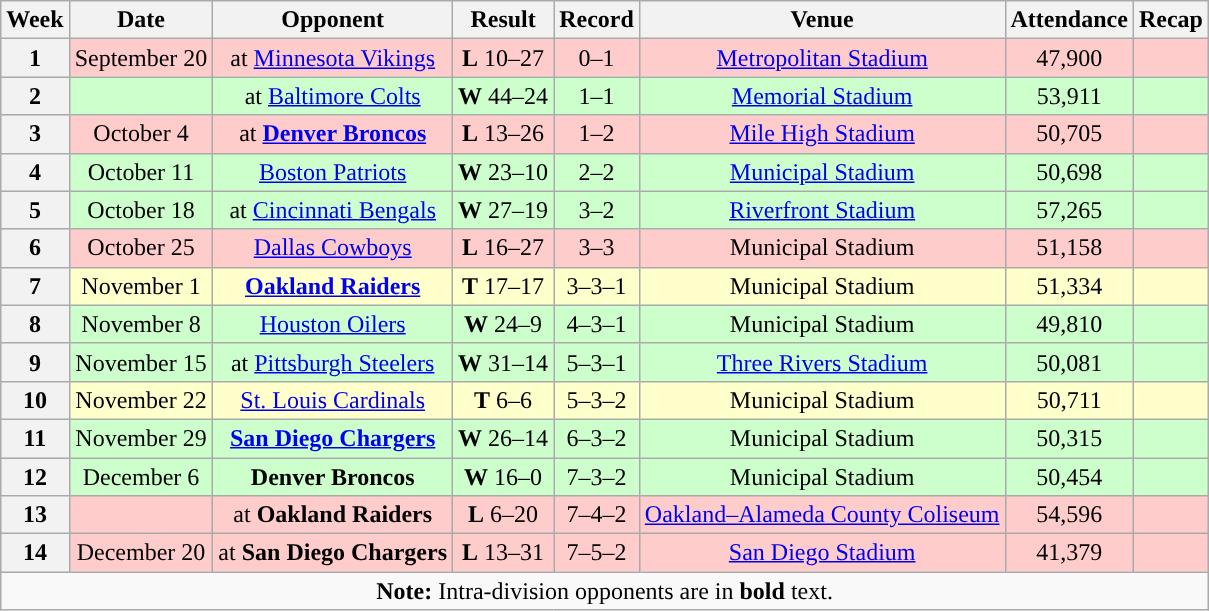<table class="wikitable" style="text-align:center">
<tr>
<th>Week</th>
<th>Date</th>
<th>Opponent</th>
<th>Result</th>
<th>Record</th>
<th>Venue</th>
<th>Attendance</th>
<th>Recap</th>
</tr>
<tr style="background:#fcc">
<th>1</th>
<td>September 20</td>
<td>at <a href='#'>Minnesota Vikings</a></td>
<td><strong>L</strong> 10–27</td>
<td>0–1</td>
<td><a href='#'>Metropolitan Stadium</a></td>
<td>47,900</td>
<td></td>
</tr>
<tr style="background:#cfc">
<th>2</th>
<td></td>
<td>at <a href='#'>Baltimore Colts</a></td>
<td><strong>W</strong> 44–24</td>
<td>1–1</td>
<td><a href='#'>Memorial Stadium</a></td>
<td>53,911</td>
<td></td>
</tr>
<tr style="background:#fcc">
<th>3</th>
<td>October 4</td>
<td>at <strong><a href='#'>Denver Broncos</a></strong></td>
<td><strong>L</strong> 13–26</td>
<td>1–2</td>
<td><a href='#'>Mile High Stadium</a></td>
<td>50,705</td>
<td></td>
</tr>
<tr style="background:#cfc">
<th>4</th>
<td>October 11</td>
<td><a href='#'>Boston Patriots</a></td>
<td><strong>W</strong> 23–10</td>
<td>2–2</td>
<td><a href='#'>Municipal Stadium</a></td>
<td>50,698</td>
<td></td>
</tr>
<tr style="background:#cfc">
<th>5</th>
<td>October 18</td>
<td>at <a href='#'>Cincinnati Bengals</a></td>
<td><strong>W</strong> 27–19</td>
<td>3–2</td>
<td><a href='#'>Riverfront Stadium</a></td>
<td>57,265</td>
<td></td>
</tr>
<tr style="background:#fcc">
<th>6</th>
<td>October 25</td>
<td><a href='#'>Dallas Cowboys</a></td>
<td><strong>L</strong> 16–27</td>
<td>3–3</td>
<td>Municipal Stadium</td>
<td>51,158</td>
<td></td>
</tr>
<tr style="background:#ffc">
<th>7</th>
<td>November 1</td>
<td><strong><a href='#'>Oakland Raiders</a></strong></td>
<td><strong>T</strong> 17–17</td>
<td>3–3–1</td>
<td>Municipal Stadium</td>
<td>51,334</td>
<td></td>
</tr>
<tr style="background:#cfc">
<th>8</th>
<td>November 8</td>
<td><a href='#'>Houston Oilers</a></td>
<td><strong>W</strong> 24–9</td>
<td>4–3–1</td>
<td>Municipal Stadium</td>
<td>49,810</td>
<td></td>
</tr>
<tr style="background:#cfc">
<th>9</th>
<td>November 15</td>
<td>at <a href='#'>Pittsburgh Steelers</a></td>
<td><strong>W</strong> 31–14</td>
<td>5–3–1</td>
<td><a href='#'>Three Rivers Stadium</a></td>
<td>50,081</td>
<td></td>
</tr>
<tr style="background:#ffc">
<th>10</th>
<td>November 22</td>
<td><a href='#'>St. Louis Cardinals</a></td>
<td><strong>T</strong> 6–6</td>
<td>5–3–2</td>
<td>Municipal Stadium</td>
<td>50,711</td>
<td></td>
</tr>
<tr style="background:#cfc">
<th>11</th>
<td>November 29</td>
<td><strong><a href='#'>San Diego Chargers</a></strong></td>
<td><strong>W</strong> 26–14</td>
<td>6–3–2</td>
<td>Municipal Stadium</td>
<td>50,315</td>
<td></td>
</tr>
<tr style="background:#cfc">
<th>12</th>
<td>December 6</td>
<td><strong>Denver Broncos</strong></td>
<td><strong>W</strong> 16–0</td>
<td>7–3–2</td>
<td>Municipal Stadium</td>
<td>50,454</td>
<td></td>
</tr>
<tr style="background:#fcc">
<th>13</th>
<td></td>
<td>at <strong>Oakland Raiders</strong></td>
<td><strong>L</strong> 6–20</td>
<td>7–4–2</td>
<td><a href='#'>Oakland–Alameda County Coliseum</a></td>
<td>54,596</td>
<td></td>
</tr>
<tr style="background:#fcc">
<th>14</th>
<td>December 20</td>
<td>at <strong>San Diego Chargers</strong></td>
<td><strong>L</strong> 13–31</td>
<td>7–5–2</td>
<td><a href='#'>San Diego Stadium</a></td>
<td>41,379</td>
<td></td>
</tr>
<tr>
<td colspan="8"><strong>Note:</strong> Intra-division opponents are in <strong>bold</strong> text.</td>
</tr>
</table>
